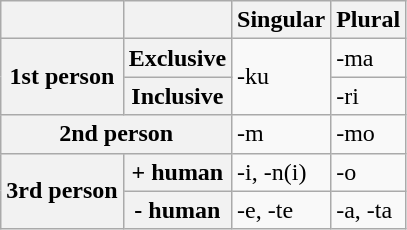<table class="wikitable">
<tr>
<th></th>
<th></th>
<th>Singular</th>
<th>Plural</th>
</tr>
<tr>
<th rowspan="2">1st person</th>
<th>Exclusive</th>
<td rowspan="2">-ku</td>
<td>-ma</td>
</tr>
<tr>
<th>Inclusive</th>
<td>-ri</td>
</tr>
<tr>
<th colspan="2">2nd person</th>
<td>-m</td>
<td>-mo</td>
</tr>
<tr>
<th rowspan="2">3rd person</th>
<th>+ human</th>
<td>-i, -n(i)</td>
<td>-o</td>
</tr>
<tr>
<th>- human</th>
<td>-e, -te</td>
<td>-a, -ta</td>
</tr>
</table>
